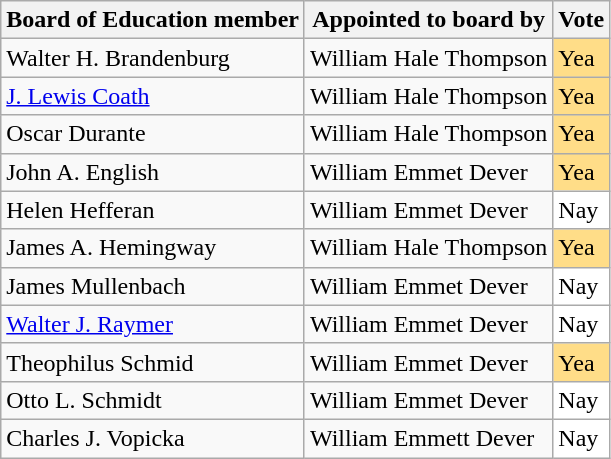<table class="wikitable sortable mw-collapsible">
<tr>
<th>Board of Education member</th>
<th>Appointed to board by</th>
<th>Vote</th>
</tr>
<tr>
<td>Walter H. Brandenburg</td>
<td>William Hale Thompson</td>
<td style="background:#ffdd88;">Yea</td>
</tr>
<tr>
<td><a href='#'>J. Lewis Coath</a></td>
<td>William Hale Thompson</td>
<td style="background:#ffdd88;">Yea</td>
</tr>
<tr>
<td>Oscar Durante</td>
<td>William Hale Thompson</td>
<td style="background:#ffdd88;">Yea</td>
</tr>
<tr>
<td>John A. English</td>
<td>William Emmet Dever</td>
<td style="background:#ffdd88;">Yea</td>
</tr>
<tr>
<td>Helen Hefferan</td>
<td>William Emmet Dever</td>
<td style="background:#fff;">Nay</td>
</tr>
<tr>
<td>James A. Hemingway</td>
<td>William Hale Thompson</td>
<td style="background:#ffdd88;">Yea</td>
</tr>
<tr>
<td>James Mullenbach</td>
<td>William Emmet Dever</td>
<td style="background:#fff;">Nay</td>
</tr>
<tr>
<td><a href='#'>Walter J. Raymer</a></td>
<td>William Emmet Dever</td>
<td style="background:#fff;">Nay</td>
</tr>
<tr>
<td>Theophilus Schmid</td>
<td>William Emmet Dever</td>
<td style="background:#ffdd88;">Yea</td>
</tr>
<tr>
<td>Otto L. Schmidt</td>
<td>William Emmet Dever</td>
<td style="background:#fff;">Nay</td>
</tr>
<tr>
<td>Charles J. Vopicka</td>
<td>William Emmett Dever</td>
<td style="background:#fff;">Nay</td>
</tr>
</table>
